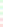<table style="font-size: 85%">
<tr>
<td style="background:#dfd;"></td>
</tr>
<tr>
<td style="background:#dfd;"></td>
</tr>
<tr>
<td style="background:#dfd;"></td>
</tr>
<tr>
<td style="background:#fdd;"></td>
</tr>
<tr>
<td style="background:#fdd;"></td>
</tr>
</table>
